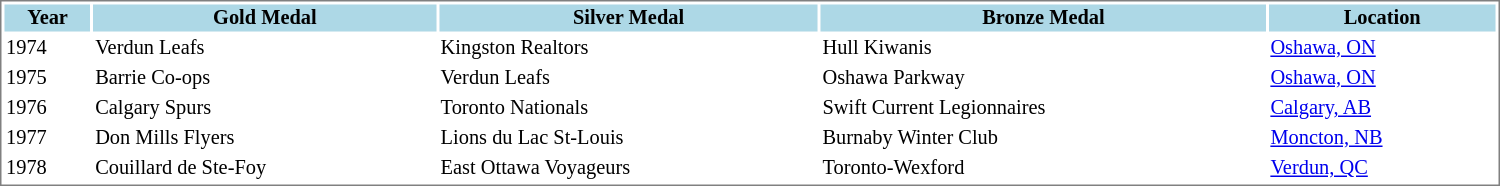<table cellpadding="1" width="1000px" style="font-size: 85%; border: 1px solid gray;">
<tr style="background:lightblue;">
<th>Year</th>
<th>Gold Medal</th>
<th>Silver Medal</th>
<th>Bronze Medal</th>
<th>Location</th>
</tr>
<tr>
<td>1974</td>
<td>Verdun Leafs</td>
<td>Kingston Realtors</td>
<td>Hull Kiwanis</td>
<td><a href='#'>Oshawa, ON</a></td>
</tr>
<tr>
<td>1975</td>
<td>Barrie Co-ops</td>
<td>Verdun Leafs</td>
<td>Oshawa Parkway</td>
<td><a href='#'>Oshawa, ON</a></td>
</tr>
<tr>
<td>1976</td>
<td>Calgary Spurs</td>
<td>Toronto Nationals</td>
<td>Swift Current Legionnaires</td>
<td><a href='#'>Calgary, AB</a></td>
</tr>
<tr>
<td>1977</td>
<td>Don Mills Flyers</td>
<td>Lions du Lac St-Louis</td>
<td>Burnaby Winter Club</td>
<td><a href='#'>Moncton, NB</a></td>
</tr>
<tr>
<td>1978</td>
<td>Couillard de Ste-Foy</td>
<td>East Ottawa Voyageurs</td>
<td>Toronto-Wexford</td>
<td><a href='#'>Verdun, QC</a></td>
</tr>
</table>
